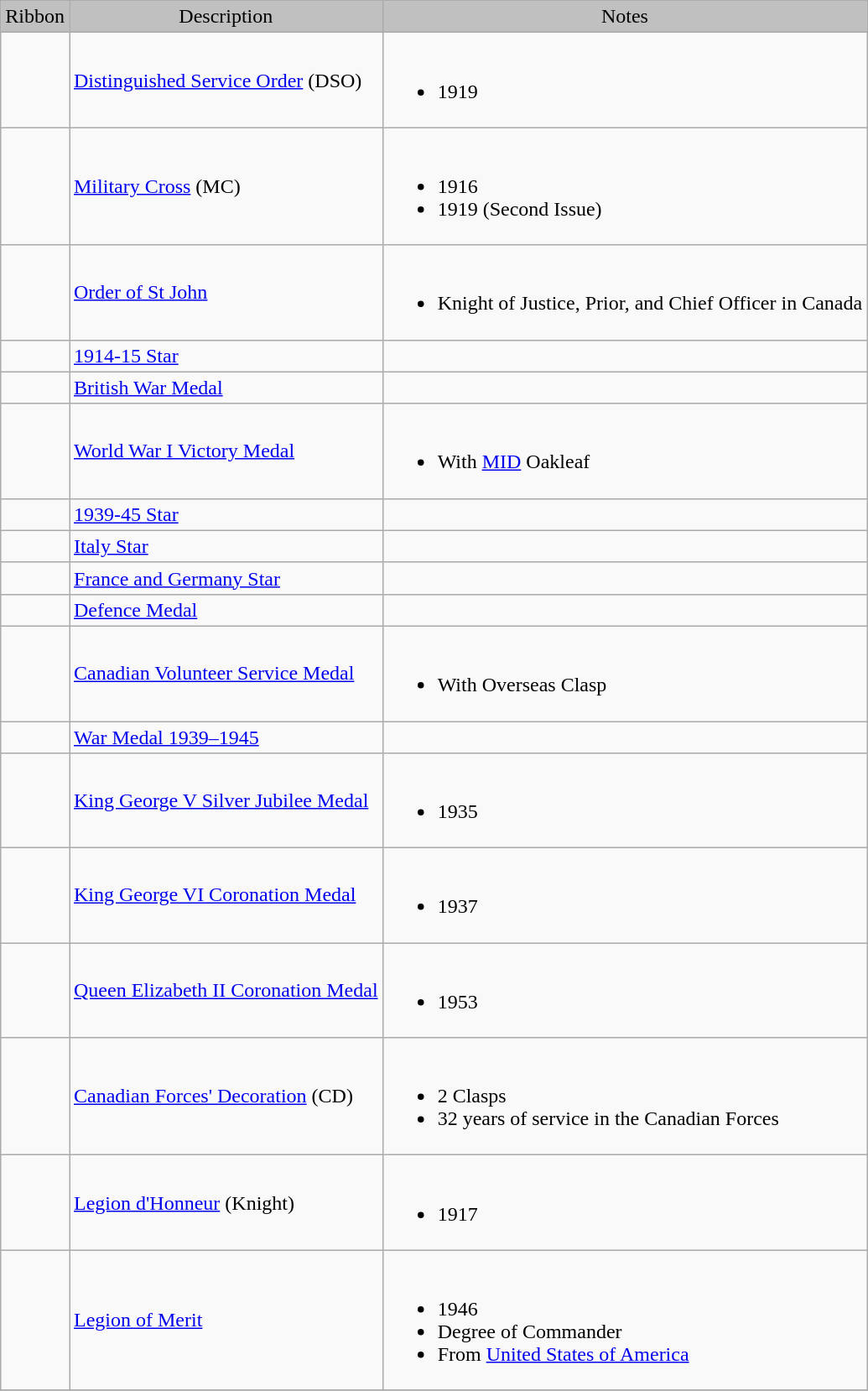<table class="wikitable">
<tr style="background:silver;" align="center">
<td>Ribbon</td>
<td>Description</td>
<td>Notes</td>
</tr>
<tr>
<td></td>
<td><a href='#'>Distinguished Service Order</a> (DSO)</td>
<td><br><ul><li>1919</li></ul></td>
</tr>
<tr>
<td></td>
<td><a href='#'>Military Cross</a> (MC)</td>
<td><br><ul><li>1916</li><li>1919 (Second Issue)</li></ul></td>
</tr>
<tr>
<td></td>
<td><a href='#'>Order of St John</a></td>
<td><br><ul><li>Knight of Justice, Prior, and Chief Officer in Canada</li></ul></td>
</tr>
<tr>
<td></td>
<td><a href='#'>1914-15 Star</a></td>
<td></td>
</tr>
<tr>
<td></td>
<td><a href='#'>British War Medal</a></td>
<td></td>
</tr>
<tr>
<td></td>
<td><a href='#'>World War I Victory Medal</a></td>
<td><br><ul><li>With <a href='#'>MID</a> Oakleaf</li></ul></td>
</tr>
<tr>
<td></td>
<td><a href='#'>1939-45 Star</a></td>
</tr>
<tr>
<td></td>
<td><a href='#'>Italy Star </a></td>
<td></td>
</tr>
<tr>
<td></td>
<td><a href='#'>France and Germany Star</a></td>
<td></td>
</tr>
<tr>
<td></td>
<td><a href='#'>Defence Medal</a></td>
<td></td>
</tr>
<tr>
<td></td>
<td><a href='#'>Canadian Volunteer Service Medal</a></td>
<td><br><ul><li>With Overseas Clasp</li></ul></td>
</tr>
<tr>
<td></td>
<td><a href='#'>War Medal 1939–1945</a></td>
<td></td>
</tr>
<tr>
<td></td>
<td><a href='#'>King George V Silver Jubilee Medal</a></td>
<td><br><ul><li>1935</li></ul></td>
</tr>
<tr>
<td></td>
<td><a href='#'>King George VI Coronation Medal</a></td>
<td><br><ul><li>1937</li></ul></td>
</tr>
<tr>
<td></td>
<td><a href='#'>Queen Elizabeth II Coronation Medal</a></td>
<td><br><ul><li>1953</li></ul></td>
</tr>
<tr>
<td></td>
<td><a href='#'>Canadian Forces' Decoration</a> (CD)</td>
<td><br><ul><li>2 Clasps</li><li>32 years of service in the Canadian Forces</li></ul></td>
</tr>
<tr>
<td></td>
<td><a href='#'>Legion d'Honneur</a> (Knight)</td>
<td><br><ul><li>1917</li></ul></td>
</tr>
<tr>
<td></td>
<td><a href='#'>Legion of Merit</a></td>
<td><br><ul><li>1946</li><li>Degree of Commander</li><li>From <a href='#'>United States of America</a></li></ul></td>
</tr>
<tr>
</tr>
</table>
